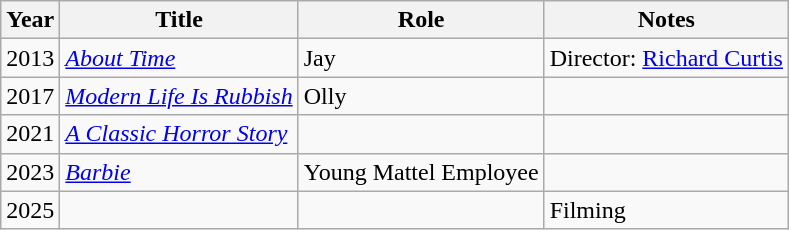<table class="wikitable sortable">
<tr align="center">
<th>Year</th>
<th>Title</th>
<th>Role</th>
<th class="unsortable">Notes</th>
</tr>
<tr>
<td>2013</td>
<td><em><a href='#'>About Time</a></em></td>
<td>Jay</td>
<td>Director: <a href='#'>Richard Curtis</a></td>
</tr>
<tr>
<td>2017</td>
<td><em><a href='#'>Modern Life Is Rubbish</a></em></td>
<td>Olly</td>
<td></td>
</tr>
<tr>
<td>2021</td>
<td><em><a href='#'>A Classic Horror Story</a></em></td>
<td></td>
<td></td>
</tr>
<tr>
<td>2023</td>
<td><em><a href='#'>Barbie</a></em></td>
<td>Young Mattel Employee</td>
<td></td>
</tr>
<tr>
<td>2025</td>
<td></td>
<td></td>
<td>Filming</td>
</tr>
</table>
